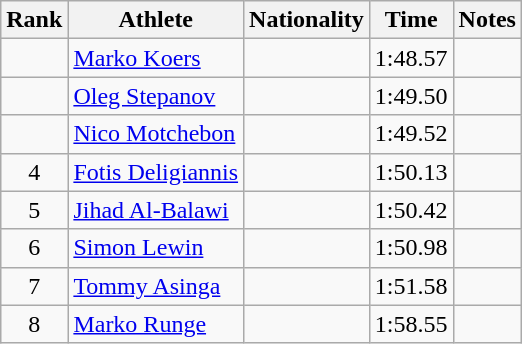<table class="wikitable sortable" style="text-align:center">
<tr>
<th>Rank</th>
<th>Athlete</th>
<th>Nationality</th>
<th>Time</th>
<th>Notes</th>
</tr>
<tr>
<td></td>
<td align=left><a href='#'>Marko Koers</a></td>
<td align=left></td>
<td>1:48.57</td>
<td></td>
</tr>
<tr>
<td></td>
<td align=left><a href='#'>Oleg Stepanov</a></td>
<td align=left></td>
<td>1:49.50</td>
<td></td>
</tr>
<tr>
<td></td>
<td align=left><a href='#'>Nico Motchebon</a></td>
<td align=left></td>
<td>1:49.52</td>
<td></td>
</tr>
<tr>
<td>4</td>
<td align=left><a href='#'>Fotis Deligiannis</a></td>
<td align=left></td>
<td>1:50.13</td>
<td></td>
</tr>
<tr>
<td>5</td>
<td align=left><a href='#'>Jihad Al-Balawi</a></td>
<td align=left></td>
<td>1:50.42</td>
<td></td>
</tr>
<tr>
<td>6</td>
<td align=left><a href='#'>Simon Lewin</a></td>
<td align=left></td>
<td>1:50.98</td>
<td></td>
</tr>
<tr>
<td>7</td>
<td align=left><a href='#'>Tommy Asinga</a></td>
<td align=left></td>
<td>1:51.58</td>
<td></td>
</tr>
<tr>
<td>8</td>
<td align=left><a href='#'>Marko Runge</a></td>
<td align=left></td>
<td>1:58.55</td>
<td></td>
</tr>
</table>
